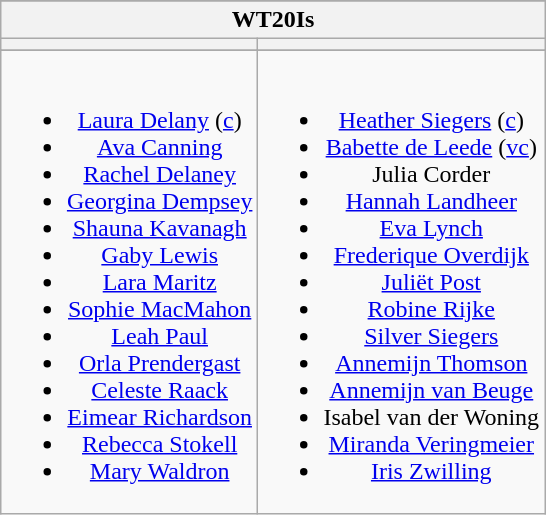<table class="wikitable" style="text-align:center; margin:auto">
<tr>
</tr>
<tr>
<th colspan=2>WT20Is</th>
</tr>
<tr>
<th></th>
<th></th>
</tr>
<tr>
</tr>
<tr style="vertical-align:top">
<td><br><ul><li><a href='#'>Laura Delany</a> (<a href='#'>c</a>)</li><li><a href='#'>Ava Canning</a></li><li><a href='#'>Rachel Delaney</a></li><li><a href='#'>Georgina Dempsey</a></li><li><a href='#'>Shauna Kavanagh</a></li><li><a href='#'>Gaby Lewis</a></li><li><a href='#'>Lara Maritz</a></li><li><a href='#'>Sophie MacMahon</a></li><li><a href='#'>Leah Paul</a></li><li><a href='#'>Orla Prendergast</a></li><li><a href='#'>Celeste Raack</a></li><li><a href='#'>Eimear Richardson</a></li><li><a href='#'>Rebecca Stokell</a></li><li><a href='#'>Mary Waldron</a></li></ul></td>
<td><br><ul><li><a href='#'>Heather Siegers</a> (<a href='#'>c</a>)</li><li><a href='#'>Babette de Leede</a> (<a href='#'>vc</a>)</li><li>Julia Corder</li><li><a href='#'>Hannah Landheer</a></li><li><a href='#'>Eva Lynch</a></li><li><a href='#'>Frederique Overdijk</a></li><li><a href='#'>Juliët Post</a></li><li><a href='#'>Robine Rijke</a></li><li><a href='#'>Silver Siegers</a></li><li><a href='#'>Annemijn Thomson</a></li><li><a href='#'>Annemijn van Beuge</a></li><li>Isabel van der Woning</li><li><a href='#'>Miranda Veringmeier</a></li><li><a href='#'>Iris Zwilling</a></li></ul></td>
</tr>
</table>
